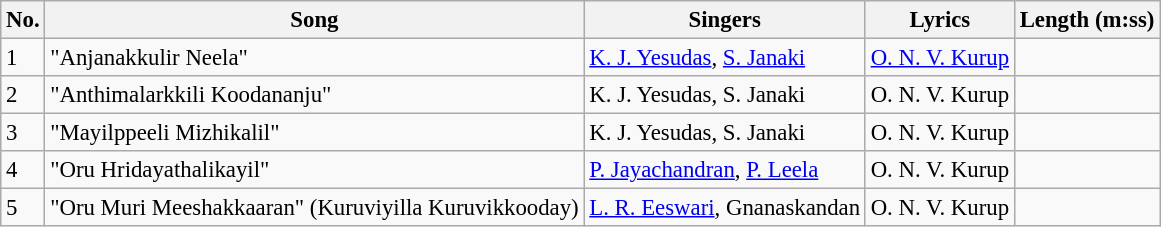<table class="wikitable" style="font-size:95%;">
<tr>
<th>No.</th>
<th>Song</th>
<th>Singers</th>
<th>Lyrics</th>
<th>Length (m:ss)</th>
</tr>
<tr>
<td>1</td>
<td>"Anjanakkulir Neela"</td>
<td><a href='#'>K. J. Yesudas</a>, <a href='#'>S. Janaki</a></td>
<td><a href='#'>O. N. V. Kurup</a></td>
<td></td>
</tr>
<tr>
<td>2</td>
<td>"Anthimalarkkili Koodananju"</td>
<td>K. J. Yesudas, S. Janaki</td>
<td>O. N. V. Kurup</td>
<td></td>
</tr>
<tr>
<td>3</td>
<td>"Mayilppeeli Mizhikalil"</td>
<td>K. J. Yesudas, S. Janaki</td>
<td>O. N. V. Kurup</td>
<td></td>
</tr>
<tr>
<td>4</td>
<td>"Oru Hridayathalikayil"</td>
<td><a href='#'>P. Jayachandran</a>, <a href='#'>P. Leela</a></td>
<td>O. N. V. Kurup</td>
<td></td>
</tr>
<tr>
<td>5</td>
<td>"Oru Muri Meeshakkaaran" (Kuruviyilla Kuruvikkooday)</td>
<td><a href='#'>L. R. Eeswari</a>, Gnanaskandan</td>
<td>O. N. V. Kurup</td>
<td></td>
</tr>
</table>
